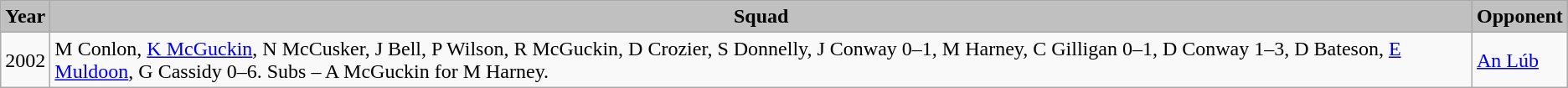<table class="wikitable">
<tr>
<th style="background:silver;">Year</th>
<th style="background:silver;">Squad</th>
<th style="background:silver;">Opponent</th>
</tr>
<tr>
<td>2002</td>
<td>M Conlon, <a href='#'>K McGuckin</a>, N McCusker, J Bell, P Wilson, R McGuckin, D Crozier, S Donnelly, J Conway 0–1, M Harney, C Gilligan 0–1, D Conway 1–3, D Bateson, <a href='#'>E Muldoon</a>, G Cassidy 0–6. Subs – A McGuckin for M Harney.</td>
<td><a href='#'>An Lúb</a></td>
</tr>
</table>
